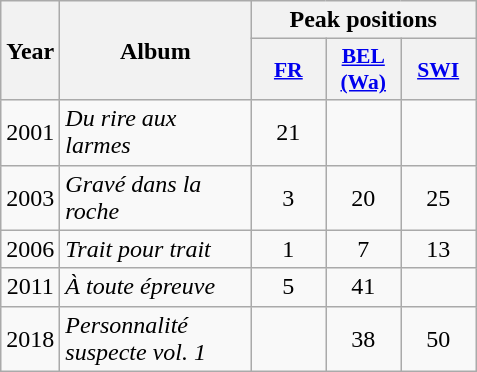<table class="wikitable">
<tr>
<th align="center" rowspan="2" width="10">Year</th>
<th align="center" rowspan="2" width="120">Album</th>
<th align="center" colspan="3" width="30">Peak positions</th>
</tr>
<tr>
<th scope="col" style="width:3em;font-size:90%;"><a href='#'>FR</a><br></th>
<th scope="col" style="width:3em;font-size:90%;"><a href='#'>BEL <br>(Wa)</a><br></th>
<th scope="col" style="width:3em;font-size:90%;"><a href='#'>SWI</a><br></th>
</tr>
<tr>
<td align="center">2001</td>
<td><em>Du rire aux larmes</em></td>
<td align="center">21</td>
<td align="center"></td>
<td align="center"></td>
</tr>
<tr>
<td align="center">2003</td>
<td><em>Gravé dans la roche</em></td>
<td align="center">3</td>
<td align="center">20</td>
<td align="center">25</td>
</tr>
<tr>
<td align="center">2006</td>
<td><em>Trait pour trait</em></td>
<td align="center">1</td>
<td align="center">7</td>
<td align="center">13</td>
</tr>
<tr>
<td align="center">2011</td>
<td><em>À toute épreuve</em></td>
<td align="center">5</td>
<td align="center">41</td>
<td align="center"></td>
</tr>
<tr>
<td align="center">2018</td>
<td><em>Personnalité suspecte vol. 1</em></td>
<td align="center"></td>
<td align="center">38</td>
<td align="center">50</td>
</tr>
</table>
